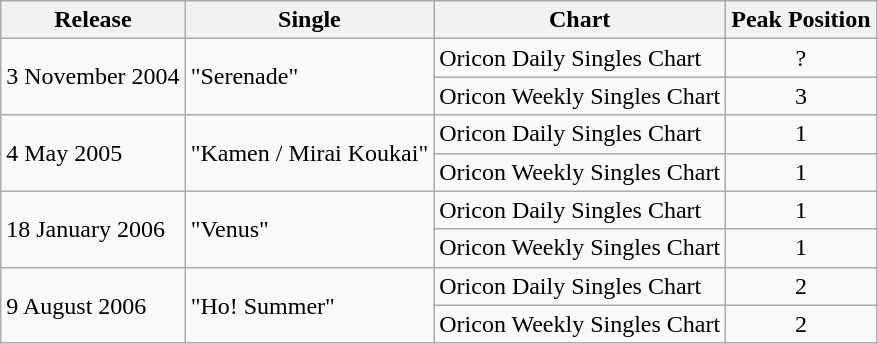<table class="wikitable">
<tr>
<th>Release</th>
<th>Single</th>
<th>Chart</th>
<th>Peak Position</th>
</tr>
<tr>
<td rowspan="2">3 November 2004</td>
<td rowspan="2">"Serenade"</td>
<td>Oricon Daily Singles Chart</td>
<td align="center">?</td>
</tr>
<tr>
<td>Oricon Weekly Singles Chart</td>
<td align="center">3</td>
</tr>
<tr>
<td rowspan="2">4 May 2005</td>
<td rowspan="2">"Kamen / Mirai Koukai"</td>
<td>Oricon Daily Singles Chart</td>
<td align="center">1</td>
</tr>
<tr>
<td>Oricon Weekly Singles Chart</td>
<td align="center">1</td>
</tr>
<tr>
<td rowspan="2">18 January 2006</td>
<td rowspan="2">"Venus"</td>
<td>Oricon Daily Singles Chart</td>
<td align="center">1</td>
</tr>
<tr>
<td>Oricon Weekly Singles Chart</td>
<td align="center">1</td>
</tr>
<tr>
<td rowspan="2">9 August 2006</td>
<td rowspan="2">"Ho! Summer"</td>
<td>Oricon Daily Singles Chart</td>
<td align="center">2</td>
</tr>
<tr>
<td>Oricon Weekly Singles Chart</td>
<td align="center">2</td>
</tr>
</table>
